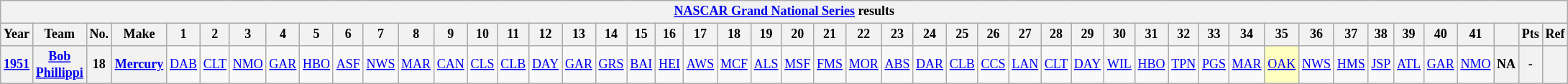<table class="wikitable" style="text-align:center; font-size:75%">
<tr>
<th colspan="69"><a href='#'>NASCAR Grand National Series</a> results</th>
</tr>
<tr>
<th>Year</th>
<th>Team</th>
<th>No.</th>
<th>Make</th>
<th>1</th>
<th>2</th>
<th>3</th>
<th>4</th>
<th>5</th>
<th>6</th>
<th>7</th>
<th>8</th>
<th>9</th>
<th>10</th>
<th>11</th>
<th>12</th>
<th>13</th>
<th>14</th>
<th>15</th>
<th>16</th>
<th>17</th>
<th>18</th>
<th>19</th>
<th>20</th>
<th>21</th>
<th>22</th>
<th>23</th>
<th>24</th>
<th>25</th>
<th>26</th>
<th>27</th>
<th>28</th>
<th>29</th>
<th>30</th>
<th>31</th>
<th>32</th>
<th>33</th>
<th>34</th>
<th>35</th>
<th>36</th>
<th>37</th>
<th>38</th>
<th>39</th>
<th>40</th>
<th>41</th>
<th></th>
<th>Pts</th>
<th>Ref</th>
</tr>
<tr>
<th><a href='#'>1951</a></th>
<th><a href='#'>Bob Phillippi</a></th>
<th>18</th>
<th><a href='#'>Mercury</a></th>
<td><a href='#'>DAB</a></td>
<td><a href='#'>CLT</a></td>
<td><a href='#'>NMO</a></td>
<td><a href='#'>GAR</a></td>
<td><a href='#'>HBO</a></td>
<td><a href='#'>ASF</a></td>
<td><a href='#'>NWS</a></td>
<td><a href='#'>MAR</a></td>
<td><a href='#'>CAN</a></td>
<td><a href='#'>CLS</a></td>
<td><a href='#'>CLB</a></td>
<td><a href='#'>DAY</a></td>
<td><a href='#'>GAR</a></td>
<td><a href='#'>GRS</a></td>
<td><a href='#'>BAI</a></td>
<td><a href='#'>HEI</a></td>
<td><a href='#'>AWS</a></td>
<td><a href='#'>MCF</a></td>
<td><a href='#'>ALS</a></td>
<td><a href='#'>MSF</a></td>
<td><a href='#'>FMS</a></td>
<td><a href='#'>MOR</a></td>
<td><a href='#'>ABS</a></td>
<td><a href='#'>DAR</a></td>
<td><a href='#'>CLB</a></td>
<td><a href='#'>CCS</a></td>
<td><a href='#'>LAN</a></td>
<td><a href='#'>CLT</a></td>
<td><a href='#'>DAY</a></td>
<td><a href='#'>WIL</a></td>
<td><a href='#'>HBO</a></td>
<td><a href='#'>TPN</a></td>
<td><a href='#'>PGS</a></td>
<td><a href='#'>MAR</a></td>
<td style="background:#FFFFBF;"><a href='#'>OAK</a><br></td>
<td><a href='#'>NWS</a></td>
<td><a href='#'>HMS</a></td>
<td><a href='#'>JSP</a></td>
<td><a href='#'>ATL</a></td>
<td><a href='#'>GAR</a></td>
<td><a href='#'>NMO</a></td>
<th>NA</th>
<th>-</th>
<th></th>
</tr>
</table>
